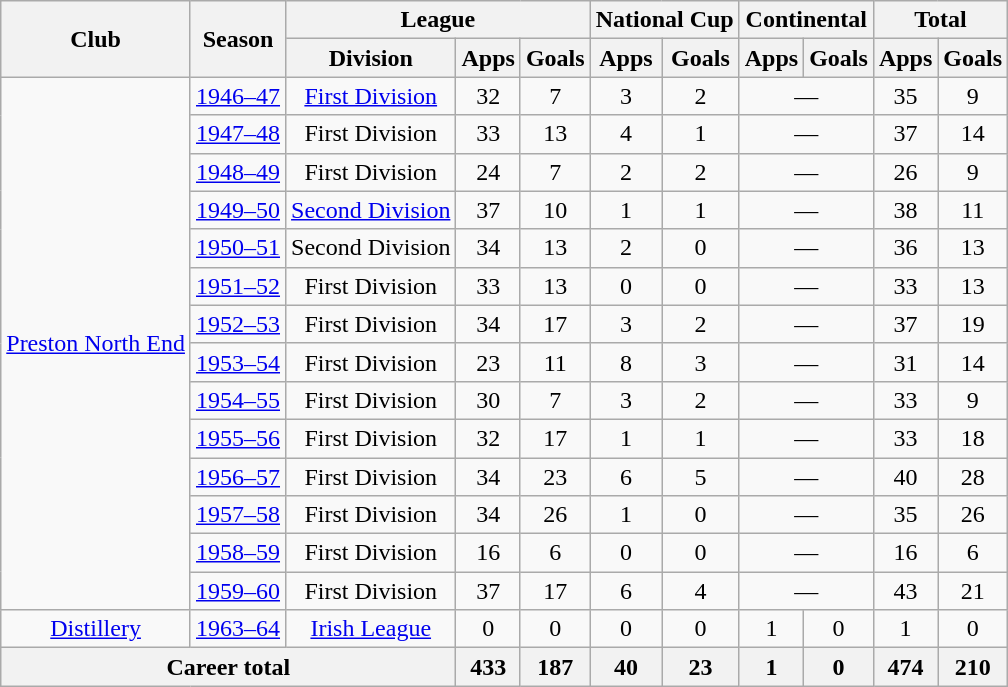<table class="wikitable" style="text-align:center">
<tr>
<th rowspan="2">Club</th>
<th rowspan="2">Season</th>
<th colspan="3">League</th>
<th colspan="2">National Cup</th>
<th colspan="2">Continental</th>
<th colspan="2">Total</th>
</tr>
<tr>
<th>Division</th>
<th>Apps</th>
<th>Goals</th>
<th>Apps</th>
<th>Goals</th>
<th>Apps</th>
<th>Goals</th>
<th>Apps</th>
<th>Goals</th>
</tr>
<tr>
<td rowspan="14"><a href='#'>Preston North End</a></td>
<td><a href='#'>1946–47</a></td>
<td><a href='#'>First Division</a></td>
<td>32</td>
<td>7</td>
<td>3</td>
<td>2</td>
<td colspan="2">—</td>
<td>35</td>
<td>9</td>
</tr>
<tr>
<td><a href='#'>1947–48</a></td>
<td>First Division</td>
<td>33</td>
<td>13</td>
<td>4</td>
<td>1</td>
<td colspan="2">—</td>
<td>37</td>
<td>14</td>
</tr>
<tr>
<td><a href='#'>1948–49</a></td>
<td>First Division</td>
<td>24</td>
<td>7</td>
<td>2</td>
<td>2</td>
<td colspan="2">—</td>
<td>26</td>
<td>9</td>
</tr>
<tr>
<td><a href='#'>1949–50</a></td>
<td><a href='#'>Second Division</a></td>
<td>37</td>
<td>10</td>
<td>1</td>
<td>1</td>
<td colspan="2">—</td>
<td>38</td>
<td>11</td>
</tr>
<tr>
<td><a href='#'>1950–51</a></td>
<td>Second Division</td>
<td>34</td>
<td>13</td>
<td>2</td>
<td>0</td>
<td colspan="2">—</td>
<td>36</td>
<td>13</td>
</tr>
<tr>
<td><a href='#'>1951–52</a></td>
<td>First Division</td>
<td>33</td>
<td>13</td>
<td>0</td>
<td>0</td>
<td colspan="2">—</td>
<td>33</td>
<td>13</td>
</tr>
<tr>
<td><a href='#'>1952–53</a></td>
<td>First Division</td>
<td>34</td>
<td>17</td>
<td>3</td>
<td>2</td>
<td colspan="2">—</td>
<td>37</td>
<td>19</td>
</tr>
<tr>
<td><a href='#'>1953–54</a></td>
<td>First Division</td>
<td>23</td>
<td>11</td>
<td>8</td>
<td>3</td>
<td colspan="2">—</td>
<td>31</td>
<td>14</td>
</tr>
<tr>
<td><a href='#'>1954–55</a></td>
<td>First Division</td>
<td>30</td>
<td>7</td>
<td>3</td>
<td>2</td>
<td colspan="2">—</td>
<td>33</td>
<td>9</td>
</tr>
<tr>
<td><a href='#'>1955–56</a></td>
<td>First Division</td>
<td>32</td>
<td>17</td>
<td>1</td>
<td>1</td>
<td colspan="2">—</td>
<td>33</td>
<td>18</td>
</tr>
<tr>
<td><a href='#'>1956–57</a></td>
<td>First Division</td>
<td>34</td>
<td>23</td>
<td>6</td>
<td>5</td>
<td colspan="2">—</td>
<td>40</td>
<td>28</td>
</tr>
<tr>
<td><a href='#'>1957–58</a></td>
<td>First Division</td>
<td>34</td>
<td>26</td>
<td>1</td>
<td>0</td>
<td colspan="2">—</td>
<td>35</td>
<td>26</td>
</tr>
<tr>
<td><a href='#'>1958–59</a></td>
<td>First Division</td>
<td>16</td>
<td>6</td>
<td>0</td>
<td>0</td>
<td colspan="2">—</td>
<td>16</td>
<td>6</td>
</tr>
<tr>
<td><a href='#'>1959–60</a></td>
<td>First Division</td>
<td>37</td>
<td>17</td>
<td>6</td>
<td>4</td>
<td colspan="2">—</td>
<td>43</td>
<td>21</td>
</tr>
<tr>
<td><a href='#'>Distillery</a></td>
<td><a href='#'>1963–64</a></td>
<td><a href='#'>Irish League</a></td>
<td>0</td>
<td>0</td>
<td>0</td>
<td>0</td>
<td>1</td>
<td>0</td>
<td>1</td>
<td>0</td>
</tr>
<tr>
<th colspan="3">Career total</th>
<th>433</th>
<th>187</th>
<th>40</th>
<th>23</th>
<th>1</th>
<th>0</th>
<th>474</th>
<th>210</th>
</tr>
</table>
